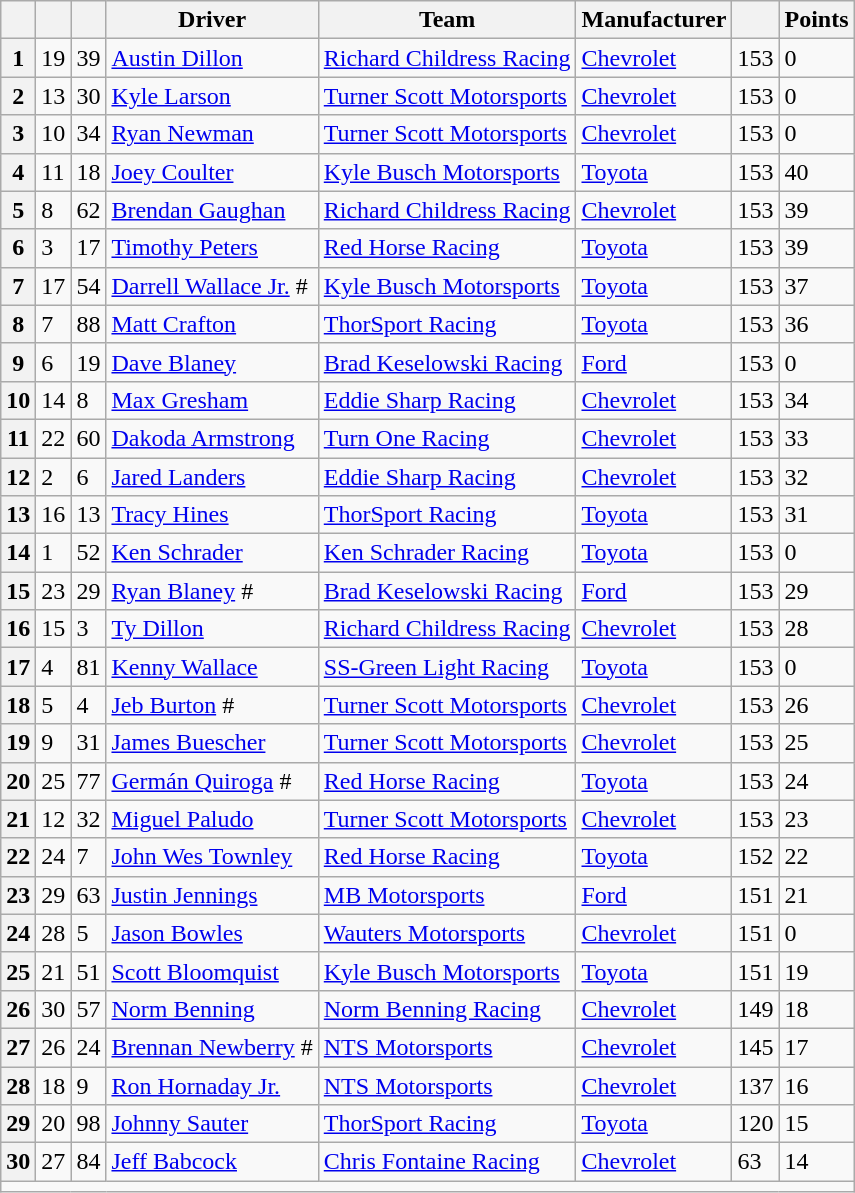<table class="wikitable sortable" border="1">
<tr>
<th scope="col"></th>
<th scope="col"></th>
<th scope="col"></th>
<th scope="col">Driver</th>
<th scope="col">Team</th>
<th scope="col">Manufacturer</th>
<th scope="col"></th>
<th scope="col">Points</th>
</tr>
<tr>
<th scope="row">1</th>
<td>19</td>
<td>39</td>
<td><a href='#'>Austin Dillon</a></td>
<td><a href='#'>Richard Childress Racing</a></td>
<td><a href='#'>Chevrolet</a></td>
<td>153</td>
<td>0</td>
</tr>
<tr>
<th scope="row">2</th>
<td>13</td>
<td>30</td>
<td><a href='#'>Kyle Larson</a></td>
<td><a href='#'>Turner Scott Motorsports</a></td>
<td><a href='#'>Chevrolet</a></td>
<td>153</td>
<td>0</td>
</tr>
<tr>
<th scope="row">3</th>
<td>10</td>
<td>34</td>
<td><a href='#'>Ryan Newman</a></td>
<td><a href='#'>Turner Scott Motorsports</a></td>
<td><a href='#'>Chevrolet</a></td>
<td>153</td>
<td>0</td>
</tr>
<tr>
<th scope="row">4</th>
<td>11</td>
<td>18</td>
<td><a href='#'>Joey Coulter</a></td>
<td><a href='#'>Kyle Busch Motorsports</a></td>
<td><a href='#'>Toyota</a></td>
<td>153</td>
<td>40</td>
</tr>
<tr>
<th scope="row">5</th>
<td>8</td>
<td>62</td>
<td><a href='#'>Brendan Gaughan</a></td>
<td><a href='#'>Richard Childress Racing</a></td>
<td><a href='#'>Chevrolet</a></td>
<td>153</td>
<td>39</td>
</tr>
<tr>
<th scope="row">6</th>
<td>3</td>
<td>17</td>
<td><a href='#'>Timothy Peters</a></td>
<td><a href='#'>Red Horse Racing</a></td>
<td><a href='#'>Toyota</a></td>
<td>153</td>
<td>39</td>
</tr>
<tr>
<th scope="row">7</th>
<td>17</td>
<td>54</td>
<td><a href='#'>Darrell Wallace Jr.</a> #</td>
<td><a href='#'>Kyle Busch Motorsports</a></td>
<td><a href='#'>Toyota</a></td>
<td>153</td>
<td>37</td>
</tr>
<tr>
<th scope="row">8</th>
<td>7</td>
<td>88</td>
<td><a href='#'>Matt Crafton</a></td>
<td><a href='#'>ThorSport Racing</a></td>
<td><a href='#'>Toyota</a></td>
<td>153</td>
<td>36</td>
</tr>
<tr>
<th scope="row">9</th>
<td>6</td>
<td>19</td>
<td><a href='#'>Dave Blaney</a></td>
<td><a href='#'>Brad Keselowski Racing</a></td>
<td><a href='#'>Ford</a></td>
<td>153</td>
<td>0</td>
</tr>
<tr>
<th scope="row">10</th>
<td>14</td>
<td>8</td>
<td><a href='#'>Max Gresham</a></td>
<td><a href='#'>Eddie Sharp Racing</a></td>
<td><a href='#'>Chevrolet</a></td>
<td>153</td>
<td>34</td>
</tr>
<tr>
<th scope="row">11</th>
<td>22</td>
<td>60</td>
<td><a href='#'>Dakoda Armstrong</a></td>
<td><a href='#'>Turn One Racing</a></td>
<td><a href='#'>Chevrolet</a></td>
<td>153</td>
<td>33</td>
</tr>
<tr>
<th scope="row">12</th>
<td>2</td>
<td>6</td>
<td><a href='#'>Jared Landers</a></td>
<td><a href='#'>Eddie Sharp Racing</a></td>
<td><a href='#'>Chevrolet</a></td>
<td>153</td>
<td>32</td>
</tr>
<tr>
<th scope="row">13</th>
<td>16</td>
<td>13</td>
<td><a href='#'>Tracy Hines</a></td>
<td><a href='#'>ThorSport Racing</a></td>
<td><a href='#'>Toyota</a></td>
<td>153</td>
<td>31</td>
</tr>
<tr>
<th scope="row">14</th>
<td>1</td>
<td>52</td>
<td><a href='#'>Ken Schrader</a></td>
<td><a href='#'>Ken Schrader Racing</a></td>
<td><a href='#'>Toyota</a></td>
<td>153</td>
<td>0</td>
</tr>
<tr>
<th scope="row">15</th>
<td>23</td>
<td>29</td>
<td><a href='#'>Ryan Blaney</a> #</td>
<td><a href='#'>Brad Keselowski Racing</a></td>
<td><a href='#'>Ford</a></td>
<td>153</td>
<td>29</td>
</tr>
<tr>
<th scope="row">16</th>
<td>15</td>
<td>3</td>
<td><a href='#'>Ty Dillon</a></td>
<td><a href='#'>Richard Childress Racing</a></td>
<td><a href='#'>Chevrolet</a></td>
<td>153</td>
<td>28</td>
</tr>
<tr>
<th scope="row">17</th>
<td>4</td>
<td>81</td>
<td><a href='#'>Kenny Wallace</a></td>
<td><a href='#'>SS-Green Light Racing</a></td>
<td><a href='#'>Toyota</a></td>
<td>153</td>
<td>0</td>
</tr>
<tr>
<th scope="row">18</th>
<td>5</td>
<td>4</td>
<td><a href='#'>Jeb Burton</a> #</td>
<td><a href='#'>Turner Scott Motorsports</a></td>
<td><a href='#'>Chevrolet</a></td>
<td>153</td>
<td>26</td>
</tr>
<tr>
<th scope="row">19</th>
<td>9</td>
<td>31</td>
<td><a href='#'>James Buescher</a></td>
<td><a href='#'>Turner Scott Motorsports</a></td>
<td><a href='#'>Chevrolet</a></td>
<td>153</td>
<td>25</td>
</tr>
<tr>
<th scope="row">20</th>
<td>25</td>
<td>77</td>
<td><a href='#'>Germán Quiroga</a> #</td>
<td><a href='#'>Red Horse Racing</a></td>
<td><a href='#'>Toyota</a></td>
<td>153</td>
<td>24</td>
</tr>
<tr>
<th scope="row">21</th>
<td>12</td>
<td>32</td>
<td><a href='#'>Miguel Paludo</a></td>
<td><a href='#'>Turner Scott Motorsports</a></td>
<td><a href='#'>Chevrolet</a></td>
<td>153</td>
<td>23</td>
</tr>
<tr>
<th scope="row">22</th>
<td>24</td>
<td>7</td>
<td><a href='#'>John Wes Townley</a></td>
<td><a href='#'>Red Horse Racing</a></td>
<td><a href='#'>Toyota</a></td>
<td>152</td>
<td>22</td>
</tr>
<tr>
<th scope="row">23</th>
<td>29</td>
<td>63</td>
<td><a href='#'>Justin Jennings</a></td>
<td><a href='#'>MB Motorsports</a></td>
<td><a href='#'>Ford</a></td>
<td>151</td>
<td>21</td>
</tr>
<tr>
<th scope="row">24</th>
<td>28</td>
<td>5</td>
<td><a href='#'>Jason Bowles</a></td>
<td><a href='#'>Wauters Motorsports</a></td>
<td><a href='#'>Chevrolet</a></td>
<td>151</td>
<td>0</td>
</tr>
<tr>
<th scope="row">25</th>
<td>21</td>
<td>51</td>
<td><a href='#'>Scott Bloomquist</a></td>
<td><a href='#'>Kyle Busch Motorsports</a></td>
<td><a href='#'>Toyota</a></td>
<td>151</td>
<td>19</td>
</tr>
<tr>
<th scope="row">26</th>
<td>30</td>
<td>57</td>
<td><a href='#'>Norm Benning</a></td>
<td><a href='#'>Norm Benning Racing</a></td>
<td><a href='#'>Chevrolet</a></td>
<td>149</td>
<td>18</td>
</tr>
<tr>
<th scope="row">27</th>
<td>26</td>
<td>24</td>
<td><a href='#'>Brennan Newberry</a> #</td>
<td><a href='#'>NTS Motorsports</a></td>
<td><a href='#'>Chevrolet</a></td>
<td>145</td>
<td>17</td>
</tr>
<tr>
<th scope="row">28</th>
<td>18</td>
<td>9</td>
<td><a href='#'>Ron Hornaday Jr.</a></td>
<td><a href='#'>NTS Motorsports</a></td>
<td><a href='#'>Chevrolet</a></td>
<td>137</td>
<td>16</td>
</tr>
<tr>
<th scope="row">29</th>
<td>20</td>
<td>98</td>
<td><a href='#'>Johnny Sauter</a></td>
<td><a href='#'>ThorSport Racing</a></td>
<td><a href='#'>Toyota</a></td>
<td>120</td>
<td>15</td>
</tr>
<tr>
<th scope="row">30</th>
<td>27</td>
<td>84</td>
<td><a href='#'>Jeff Babcock</a></td>
<td><a href='#'>Chris Fontaine Racing</a></td>
<td><a href='#'>Chevrolet</a></td>
<td>63</td>
<td>14</td>
</tr>
<tr class="sortbottom">
<td colspan="9"></td>
</tr>
</table>
